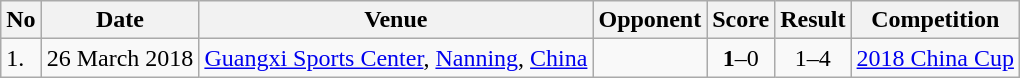<table class="wikitable" style="font-size:100%;">
<tr>
<th>No</th>
<th>Date</th>
<th>Venue</th>
<th>Opponent</th>
<th>Score</th>
<th>Result</th>
<th>Competition</th>
</tr>
<tr>
<td>1.</td>
<td>26 March 2018</td>
<td><a href='#'>Guangxi Sports Center</a>, <a href='#'>Nanning</a>, <a href='#'>China</a></td>
<td></td>
<td align=center><strong>1</strong>–0</td>
<td align=center>1–4</td>
<td><a href='#'>2018 China Cup</a></td>
</tr>
</table>
